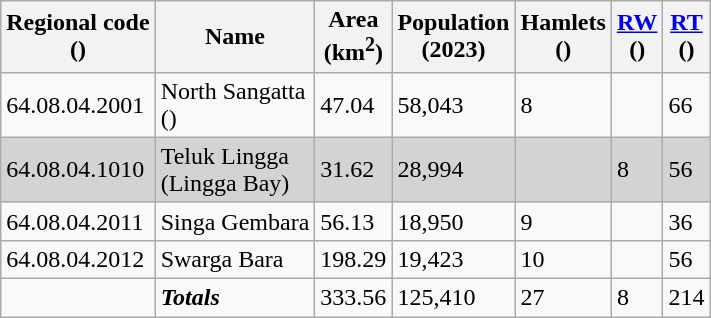<table class="sortable wikitable">
<tr>
<th>Regional code<br>()</th>
<th>Name</th>
<th>Area <br>(km<sup>2</sup>)</th>
<th>Population <br>(2023)</th>
<th>Hamlets <br>()</th>
<th><a href='#'>RW</a> <br>()</th>
<th><a href='#'>RT</a> <br>()</th>
</tr>
<tr>
<td>64.08.04.2001</td>
<td>North Sangatta<br>()</td>
<td>47.04</td>
<td>58,043</td>
<td>8</td>
<td></td>
<td>66</td>
</tr>
<tr style="background:lightgrey">
<td>64.08.04.1010</td>
<td>Teluk Lingga<br>(Lingga Bay)</td>
<td>31.62</td>
<td>28,994</td>
<td></td>
<td>8</td>
<td>56</td>
</tr>
<tr>
<td>64.08.04.2011</td>
<td>Singa Gembara</td>
<td>56.13</td>
<td>18,950</td>
<td>9</td>
<td></td>
<td>36</td>
</tr>
<tr>
<td>64.08.04.2012</td>
<td>Swarga Bara</td>
<td>198.29</td>
<td>19,423</td>
<td>10</td>
<td></td>
<td>56</td>
</tr>
<tr>
<td></td>
<td><strong><em>Totals</em></strong></td>
<td>333.56</td>
<td>125,410</td>
<td>27</td>
<td>8</td>
<td>214</td>
</tr>
</table>
